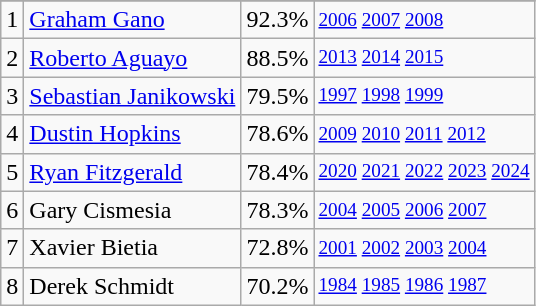<table class="wikitable">
<tr>
</tr>
<tr>
<td>1</td>
<td><a href='#'>Graham Gano</a></td>
<td><abbr>92.3%</abbr></td>
<td style="font-size:80%;"><a href='#'>2006</a> <a href='#'>2007</a> <a href='#'>2008</a></td>
</tr>
<tr>
<td>2</td>
<td><a href='#'>Roberto Aguayo</a></td>
<td><abbr>88.5%</abbr></td>
<td style="font-size:80%;"><a href='#'>2013</a> <a href='#'>2014</a> <a href='#'>2015</a></td>
</tr>
<tr>
<td>3</td>
<td><a href='#'>Sebastian Janikowski</a></td>
<td><abbr>79.5%</abbr></td>
<td style="font-size:80%;"><a href='#'>1997</a> <a href='#'>1998</a> <a href='#'>1999</a></td>
</tr>
<tr>
<td>4</td>
<td><a href='#'>Dustin Hopkins</a></td>
<td><abbr>78.6%</abbr></td>
<td style="font-size:80%;"><a href='#'>2009</a> <a href='#'>2010</a> <a href='#'>2011</a> <a href='#'>2012</a></td>
</tr>
<tr>
<td>5</td>
<td><a href='#'>Ryan Fitzgerald</a></td>
<td><abbr>78.4%</abbr></td>
<td style="font-size:80%;"><a href='#'>2020</a> <a href='#'>2021</a> <a href='#'>2022</a> <a href='#'>2023</a> <a href='#'>2024</a></td>
</tr>
<tr>
<td>6</td>
<td>Gary Cismesia</td>
<td><abbr>78.3%</abbr></td>
<td style="font-size:80%;"><a href='#'>2004</a> <a href='#'>2005</a> <a href='#'>2006</a> <a href='#'>2007</a></td>
</tr>
<tr>
<td>7</td>
<td>Xavier Bietia</td>
<td><abbr>72.8%</abbr></td>
<td style="font-size:80%;"><a href='#'>2001</a> <a href='#'>2002</a> <a href='#'>2003</a> <a href='#'>2004</a></td>
</tr>
<tr>
<td>8</td>
<td>Derek Schmidt</td>
<td><abbr>70.2%</abbr></td>
<td style="font-size:80%;"><a href='#'>1984</a> <a href='#'>1985</a> <a href='#'>1986</a> <a href='#'>1987</a></td>
</tr>
</table>
